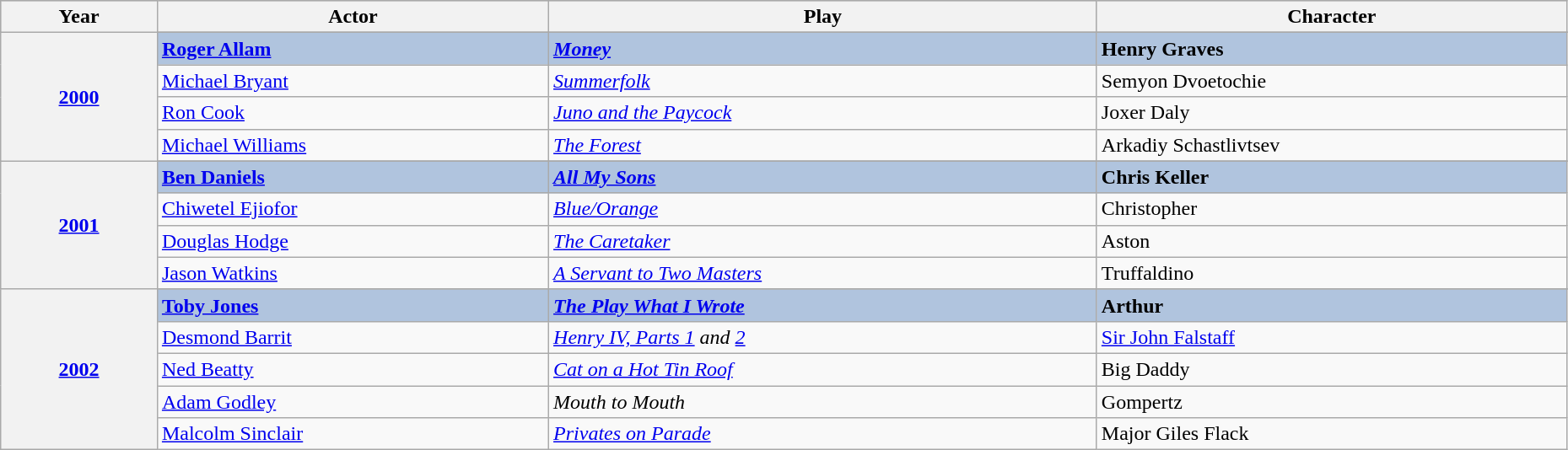<table class="wikitable" style="width:98%;">
<tr style="background:#bebebe;">
<th style="width:10%;">Year</th>
<th style="width:25%;">Actor</th>
<th style="width:35%;">Play</th>
<th style="width:30%;">Character</th>
</tr>
<tr>
<th rowspan="5" align="center"><a href='#'>2000</a></th>
</tr>
<tr style="background:#B0C4DE">
<td><strong><a href='#'>Roger Allam</a></strong></td>
<td><strong><em><a href='#'>Money</a></em></strong></td>
<td><strong>Henry Graves</strong></td>
</tr>
<tr>
<td><a href='#'>Michael Bryant</a></td>
<td><em><a href='#'>Summerfolk</a></em></td>
<td>Semyon Dvoetochie</td>
</tr>
<tr>
<td><a href='#'>Ron Cook</a></td>
<td><em><a href='#'>Juno and the Paycock</a></em></td>
<td>Joxer Daly</td>
</tr>
<tr>
<td><a href='#'>Michael Williams</a></td>
<td><em><a href='#'>The Forest</a></em></td>
<td>Arkadiy Schastlivtsev</td>
</tr>
<tr>
<th rowspan="5" align="center"><a href='#'>2001</a></th>
</tr>
<tr style="background:#B0C4DE">
<td><strong><a href='#'>Ben Daniels</a></strong></td>
<td><strong><em><a href='#'>All My Sons</a></em></strong></td>
<td><strong>Chris Keller</strong></td>
</tr>
<tr>
<td><a href='#'>Chiwetel Ejiofor</a></td>
<td><em><a href='#'>Blue/Orange</a></em></td>
<td>Christopher</td>
</tr>
<tr>
<td><a href='#'>Douglas Hodge</a></td>
<td><em><a href='#'>The Caretaker</a></em></td>
<td>Aston</td>
</tr>
<tr>
<td><a href='#'>Jason Watkins</a></td>
<td><em><a href='#'>A Servant to Two Masters</a></em></td>
<td>Truffaldino</td>
</tr>
<tr>
<th rowspan="6" align="center"><a href='#'>2002</a></th>
</tr>
<tr style="background:#B0C4DE">
<td><strong><a href='#'>Toby Jones</a></strong></td>
<td><strong><em><a href='#'>The Play What I Wrote</a></em></strong></td>
<td><strong>Arthur</strong></td>
</tr>
<tr>
<td><a href='#'>Desmond Barrit</a></td>
<td><em><a href='#'>Henry IV, Parts 1</a> and <a href='#'>2</a></em></td>
<td><a href='#'>Sir John Falstaff</a></td>
</tr>
<tr>
<td><a href='#'>Ned Beatty</a></td>
<td><em><a href='#'>Cat on a Hot Tin Roof</a></em></td>
<td>Big Daddy</td>
</tr>
<tr>
<td><a href='#'>Adam Godley</a></td>
<td><em>Mouth to Mouth</em></td>
<td>Gompertz</td>
</tr>
<tr>
<td><a href='#'>Malcolm Sinclair</a></td>
<td><em><a href='#'>Privates on Parade</a></em></td>
<td>Major Giles Flack</td>
</tr>
</table>
